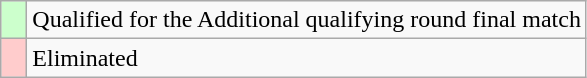<table class="wikitable">
<tr>
<td style="width:10px; background:#cfc;"></td>
<td>Qualified for the Additional qualifying round final match</td>
</tr>
<tr>
<td style="width:10px; background:#fcc;"></td>
<td>Eliminated</td>
</tr>
</table>
